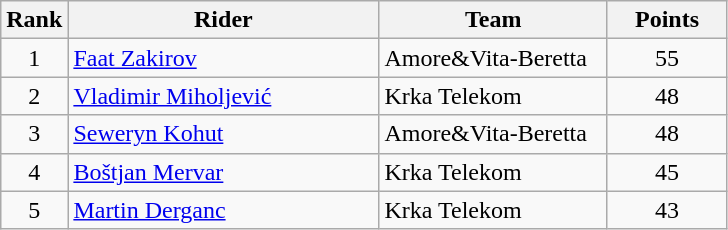<table class="wikitable">
<tr>
<th>Rank</th>
<th>Rider</th>
<th>Team</th>
<th>Points</th>
</tr>
<tr>
<td align=center>1</td>
<td width=200> <a href='#'>Faat Zakirov</a> </td>
<td width=145>Amore&Vita-Beretta</td>
<td width=72 align=center>55</td>
</tr>
<tr>
<td align=center>2</td>
<td> <a href='#'>Vladimir Miholjević</a></td>
<td>Krka Telekom</td>
<td align=center>48</td>
</tr>
<tr>
<td align=center>3</td>
<td> <a href='#'>Seweryn Kohut</a></td>
<td>Amore&Vita-Beretta</td>
<td align=center>48</td>
</tr>
<tr>
<td align=center>4</td>
<td width=200> <a href='#'>Boštjan Mervar</a></td>
<td>Krka Telekom</td>
<td align=center>45</td>
</tr>
<tr>
<td align=center>5</td>
<td> <a href='#'>Martin Derganc</a></td>
<td>Krka Telekom</td>
<td align=center>43</td>
</tr>
</table>
